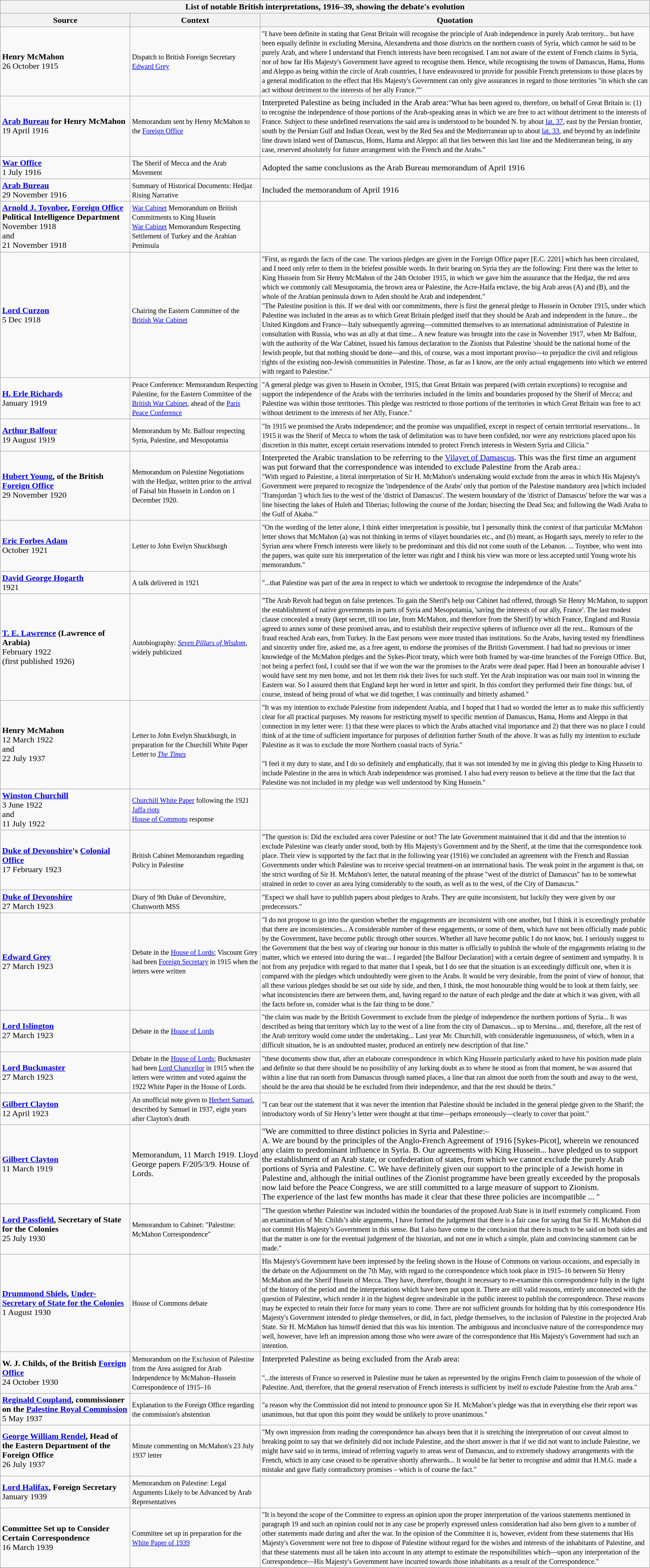<table class="wikitable mw-collapsible mw-collapsed"  style="text-align:left; float:left;">
<tr>
<th colspan="3">List of notable British interpretations, 1916–39, showing the debate's evolution</th>
</tr>
<tr>
<th scope="col" style="width: 20%;">Source</th>
<th scope="col" style="width: 20%;">Context</th>
<th scope="col" style="width: 60%;">Quotation</th>
</tr>
<tr>
<td><strong>Henry McMahon</strong><br>26 October 1915</td>
<td><small>Dispatch to British Foreign Secretary <a href='#'>Edward Grey</a></small></td>
<td><small>"I have been definite in stating that Great Britain will recognise the principle of Arab independence in purely Arab territory... but have been equally definite in excluding Mersina, Alexandretta and those districts on the northern coasts of Syria, which cannot be said to be purely Arab, and where I understand that French interests have been recognised. I am not aware of the extent of French claims in Syria, nor of how far His Majesty's Government have agreed to recognise them. Hence, while recognising the towns of Damascus, Hama, Homs and Aleppo as being within the circle of Arab countries, I have endeavoured to provide for possible French pretensions to those places by a general modification to the effect that His Majesty's Government can only give assurances in regard to those territories "in which she can act without detriment to the interests of her ally France.""</small></td>
</tr>
<tr>
<td><strong><a href='#'>Arab Bureau</a> for Henry McMahon</strong><br>19 April 1916</td>
<td><small>Memorandum sent by Henry McMahon to the <a href='#'>Foreign Office</a></small></td>
<td>Interpreted Palestine as being included in the Arab area:<small>"What has been agreed to, therefore, on behalf of Great Britain is: (1) to recognise the independence of those portions of the Arab-speaking areas in which we are free to act without detriment to the interests of France. Subject to these undefined reservations the said area is understood to be bounded N. by about <a href='#'>lat. 37</a>, east by the Persian frontier, south by the Persian Gulf and Indian Ocean, west by the Red Sea and the Mediterranean up to about <a href='#'>lat. 33</a>, and beyond by an indefinite line drawn inland west of Damascus, Homs, Hama and Aleppo: all that lies between this last line and the Mediterranean being, in any case, reserved absolutely for future arrangement with the French and the Arabs."</small></td>
</tr>
<tr>
<td><strong><a href='#'>War Office</a></strong><br>1 July 1916</td>
<td><small>The Sherif of Mecca and the Arab Movement</small></td>
<td>Adopted the same conclusions as the Arab Bureau memorandum of April 1916</td>
</tr>
<tr>
<td><strong><a href='#'>Arab Bureau</a></strong><br>29 November 1916</td>
<td><small>Summary of Historical Documents: Hedjaz Rising Narrative</small></td>
<td>Included the memorandum of April 1916</td>
</tr>
<tr>
<td><strong><a href='#'>Arnold J. Toynbee</a>, <a href='#'>Foreign Office</a> Political Intelligence Department</strong><br>November 1918<br>and<br>21 November 1918</td>
<td><small><a href='#'>War Cabinet</a> Memorandum on British Commitments to King Husein<br><a href='#'>War Cabinet</a> Memorandum Respecting Settlement of Turkey and the Arabian Peninsula</small></td>
<td></td>
</tr>
<tr>
<td><strong><a href='#'>Lord Curzon</a></strong><br>5 Dec 1918</td>
<td><small>Chairing the Eastern Committee of the <a href='#'>British War Cabinet</a></small></td>
<td><small>"First, as regards the facts of the case. The various pledges are given in the Foreign Office paper [E.C. 2201] which has been circulated, and I need only refer to them in the briefest possible words. In their bearing on Syria they are the following: First there was the letter to King Hussein from Sir Henry McMahon of the 24th October 1915, in which we gave him the assurance that the Hedjaz, the red area which we commonly call Mesopotamia, the brown area or Palestine, the Acre-Haifa enclave, the big Arab areas (A) and (B), and the whole of the Arabian peninsula down to Aden should be Arab and independent."<br>"The Palestine position is this. If we deal with our commitments, there is first the general pledge to Hussein in October 1915, under which Palestine was included in the areas as to which Great Britain pledged itself that they should be Arab and independent in the future... the United Kingdom and France—Italy subsequently agreeing—committed themselves to an international administration of Palestine in consultation with Russia, who was an ally at that time... A new feature was brought into the case in November 1917, when Mr Balfour, with the authority of the War Cabinet, issued his famous declaration to the Zionists that Palestine 'should be the national home of the Jewish people, but that nothing should be done—and this, of course, was a most important proviso—to prejudice the civil and religious rights of the existing non-Jewish communities in Palestine. Those, as far as I know, are the only actual engagements into which we entered with regard to Palestine."</small></td>
</tr>
<tr>
<td><strong><a href='#'>H. Erle Richards</a></strong><br>January 1919</td>
<td><small>Peace Conference: Memorandum Respecting Palestine, for the Eastern Committee of the <a href='#'>British War Cabinet</a>, ahead of the <a href='#'>Paris Peace Conference</a></small></td>
<td><small>"A general pledge was given to Husein in October, 1915, that Great Britain was prepared (with certain exceptions) to recognise and support the independence of the Arabs with the territories included in the limits and boundaries proposed by the Sherif of Mecca; and Palestine was within those territories. This pledge was restricted to those portions of the territories in which Great Britain was free to act without detriment to the interests of her Ally, France."</small></td>
</tr>
<tr>
<td><strong><a href='#'>Arthur Balfour</a></strong><br>19 August 1919</td>
<td><small> Memorandum by Mr. Balfour respecting Syria, Palestine, and Mesopotamia</small></td>
<td><small>"In 1915 we promised the Arabs independence; and the promise was unqualified, except in respect of certain territorial reservations... In 1915 it was the Sherif of Mecca to whom the task of delimitation was to have been confided, nor were any restrictions placed upon his discretion in this matter, except certain reservations intended to protect French interests in Western Syria and Cilicia."</small></td>
</tr>
<tr>
<td><strong><a href='#'>Hubert Young</a>, of the British <a href='#'>Foreign Office</a></strong><br>29 November 1920</td>
<td><small>Memorandum on Palestine Negotiations with the Hedjaz, written prior to the arrival of Faisal bin Hussein in London on 1 December 1920.</small></td>
<td>Interpreted the Arabic translation to be referring to the <a href='#'>Vilayet of Damascus</a>. This was the first time an argument was put forward that the correspondence was intended to exclude Palestine from the Arab area.:<br><small>"With regard to Palestine, a literal interpretation of Sir H. McMahon's undertaking would exclude from the areas in which His Majesty's Government were prepared to recognize the 'independence of the Arabs' only that portion of the Palestine mandatory area [which included 'Transjordan '] which lies to the west of the 'district of Damascus'. The western boundary of the 'district of Damascus' before the war was a line bisecting the lakes of Huleh and Tiberias; following the course of the Jordan; bisecting the Dead Sea; and following the Wadi Araba to the Gulf of Akaba.'"</small></td>
</tr>
<tr>
<td><strong><a href='#'>Eric Forbes Adam</a></strong><br>October 1921</td>
<td><small>Letter to John Evelyn Shuckburgh</small></td>
<td><small>"On the wording of the letter alone, I think either interpretation is possible, but I personally think the context of that particular McMahon letter shows that McMahon (a) was not thinking in terms of vilayet boundaries etc., and (b) meant, as Hogarth says, merely to refer to the Syrian area where French interests were likely to be predominant and this did not come south of the Lebanon. ... Toynbee, who went into the papers, was quite sure his interpretation of the letter was right and I think his view was more or less accepted until Young wrote his memorandum."</small></td>
</tr>
<tr>
<td><strong><a href='#'>David George Hogarth</a></strong><br>1921</td>
<td><small>A talk delivered in 1921</small></td>
<td><small>"...that Palestine was part of the area in respect to which we undertook to recognise the independence of the Arabs"</small></td>
</tr>
<tr>
<td><strong><a href='#'>T. E. Lawrence</a> (Lawrence of Arabia)</strong><br>February 1922<br>(first published 1926)</td>
<td><small>Autobiography: <em><a href='#'>Seven Pillars of Wisdom</a></em>, widely publicized</small></td>
<td><small>"The Arab Revolt had begun on false pretences. To gain the Sherif's help our Cabinet had offered, through Sir Henry McMahon, to support the establishment of native governments in parts of Syria and Mesopotamia, 'saving the interests of our ally, France'. The last modest clause concealed a treaty (kept secret, till too late, from McMahon, and therefore from the Sherif) by which France, England and Russia agreed to annex some of these promised areas, and to establish their respective spheres of influence over all the rest... Rumours of the fraud reached Arab ears, from Turkey. In the East persons were more trusted than institutions. So the Arabs, having tested my friendliness and sincerity under fire, asked me, as a free agent, to endorse the promises of the British Government. I had had no previous or inner knowledge of the McMahon pledges and the Sykes-Picot treaty, which were both framed by war-time branches of the Foreign Office. But, not being a perfect fool, I could see that if we won the war the promises to the Arabs were dead paper. Had I been an honourable adviser I would have sent my men home, and not let them risk their lives for such stuff. Yet the Arab inspiration was our main tool in winning the Eastern war. So I assured them that England kept her word in letter and spirit. In this comfort they performed their fine things: but, of course, instead of being proud of what we did together, I was continually and bitterly ashamed."</small></td>
</tr>
<tr>
<td><strong>Henry McMahon</strong><br>12 March 1922<br>and<br>22 July 1937</td>
<td><small>Letter to John Evelyn Shuckburgh, in preparation for the Churchill White Paper<br>Letter to <em><a href='#'>The Times</a></em></small></td>
<td><small>"It was my intention to exclude Palestine from independent Arabia, and I hoped that I had so worded the letter as to make this sufficiently clear for all practical purposes. My reasons for restricting myself to specific mention of Damascus, Hama, Homs and Aleppo in that connection in my letter were: 1) that these were places to which the Arabs attached vital importance and 2) that there was no place I could think of at the time of sufficient importance for purposes of definition further South of the above. It was as fully my intention to exclude Palestine as it was to exclude the more Northern coastal tracts of Syria."</small><br><br>
<small>"I feel it my duty to state, and I do so definitely and emphatically, that it was not intended by me in giving this pledge to King Hussein to include Palestine in the area in which Arab independence was promised. I also had every reason to believe at the time that the fact that Palestine was not included in my pledge was well understood by King Hussein."</small></td>
</tr>
<tr>
<td><strong><a href='#'>Winston Churchill</a></strong><br>3 June 1922<br>and<br>11 July 1922</td>
<td><small><a href='#'>Churchill White Paper</a> following the 1921 <a href='#'>Jaffa riots</a><br> <a href='#'>House of Commons</a> response</small></td>
<td></td>
</tr>
<tr>
<td><strong><a href='#'>Duke of Devonshire</a>'s <a href='#'>Colonial Office</a></strong><br>17 February 1923</td>
<td><small>British Cabinet Memorandum regarding Policy in Palestine</small></td>
<td><small>"The question is: Did the excluded area cover Palestine or not? The late Government maintained that it did and that the intention to exclude Palestine was clearly under stood, both by His Majesty's Government and by the Sherif, at the time that the correspondence took place. Their view is supported by the fact that in the following year (1916) we concluded an agreement with the French and Russian Governments under which Palestine was to receive special treatment-on an international basis. The weak point in the argument is that, on the strict wording of Sir H. McMahon's letter, the natural meaning of the phrase "west of the district of Damascus" has to be somewhat strained in order to cover an area lying considerably to the south, as well as to the west, of the City of Damascus."</small></td>
</tr>
<tr>
<td><strong><a href='#'>Duke of Devonshire</a></strong><br>27 March 1923</td>
<td><small>Diary of 9th Duke of Devonshire, Chatsworth MSS</small></td>
<td><small>"Expect we shall have to publish papers about pledges to Arabs. They are quite inconsistent, but luckily they were given by our predecessors."</small></td>
</tr>
<tr>
<td><strong><a href='#'>Edward Grey</a></strong><br>27 March 1923</td>
<td><small>Debate in the <a href='#'>House of Lords</a>; Viscount Grey had been <a href='#'>Foreign Secretary</a> in 1915 when the letters were written</small></td>
<td><small>"I do not propose to go into the question whether the engagements are inconsistent with one another, but I think it is exceedingly probable that there are inconsistencies... A considerable number of these engagements, or some of them, which have not been officially made public by the Government, have become public through other sources. Whether all have become public I do not know, but. I seriously suggest to the Government that the best way of clearing our honour in this matter is officially to publish the whole of the engagements relating to the matter, which we entered into during the war... I regarded [the Balfour Declaration] with a certain degree of sentiment and sympathy. It is not from any prejudice with regard to that matter that I speak, but I do see that the situation is an exceedingly difficult one, when it is compared with the pledges which undoubtedly were given to the Arabs. It would be very desirable, from the point of view of honour, that all these various pledges should be set out side by side, and then, I think, the most honourable thing would be to look at them fairly, see what inconsistencies there are between them, and, having regard to the nature of each pledge and the date at which it was given, with all the facts before us, consider what is the fair thing to be done."</small></td>
</tr>
<tr>
<td><strong><a href='#'>Lord Islington</a></strong><br>27 March 1923</td>
<td><small>Debate in the <a href='#'>House of Lords</a></small></td>
<td><small>"the claim was made by the British Government to exclude from the pledge of independence the northern portions of Syria... It was described as being that territory which lay to the west of a line from the city of Damascus... up to Mersina... and, therefore, all the rest of the Arab territory would come under the undertaking... Last year Mr. Churchill, with considerable ingenuousness, of which, when in a difficult situation, he is an undoubted master, produced an entirely new description of that line."</small></td>
</tr>
<tr>
<td><strong><a href='#'>Lord Buckmaster</a></strong><br>27 March 1923</td>
<td><small>Debate in the <a href='#'>House of Lords</a>; Buckmaster had been <a href='#'>Lord Chancellor</a> in 1915 when the letters were written and voted against the 1922 White Paper in the House of Lords.</small></td>
<td><small>"these documents show that, after an elaborate correspondence in which King Hussein particularly asked to have his position made plain and definite so that there should be no possibility of any lurking doubt as to where he stood as from that moment, he was assured that within a line that ran north from Damascus through named places, a line that ran almost due north from the south and away to the west, should be the area that should be he excluded from their independence, and that the rest should be theirs."</small></td>
</tr>
<tr>
<td><strong><a href='#'>Gilbert Clayton</a></strong><br>12 April 1923</td>
<td><small>An unofficial note given to <a href='#'>Herbert Samuel</a>, described by Samuel in 1937, eight years after Clayton's death</small></td>
<td><small>"I can bear out the statement that it was never the intention that Palestine should be included in the general pledge given to the Sharif; the introductory words of Sir Henry’s letter were thought at that time—perhaps erroneously—clearly to cover that point."</small></td>
</tr>
<tr>
<td><strong><a href='#'>Gilbert Clayton</a></strong><br>11 March 1919</td>
<td>Memorandum, 11 March 1919. Lloyd George papers F/205/3/9. House of Lords.</td>
<td>"We are committed to three distinct policies in Syria and Palestine:–<br>A. We are bound by the principles of the Anglo-French Agreement of 1916 [Sykes-Picot], wherein we renounced any claim to predominant influence in Syria.
B. Our agreements with King Hussein... have pledged us to support the establishment of an Arab state, or confederation of states, from which we cannot exclude the purely Arab portions of Syria and Palestine.
C. We have definitely given our support to the principle of a Jewish home in Palestine and, although the initial outlines of the Zionist programme have been greatly exceeded by the proposals now laid before the Peace Congress, we are still committed to a large measure of support to Zionism.<br>The experience of the last few months has made it clear that these three policies are incompatible ... "</td>
</tr>
<tr>
<td><strong><a href='#'>Lord Passfield</a>, Secretary of State for the Colonies</strong><br>25 July 1930</td>
<td><small>Memorandum to Cabinet: "Palestine: McMahon Correspondence"</small></td>
<td><small>"The question whether Palestine was included within the boundaries of the proposed Arab State is in itself extremely complicated. From an examination of Mr. Childs’s able arguments, I have formed the judgement that there is a fair case for saying that Sir H. McMahon did not commit His Majesty’s Government in this sense. But I also have come to the conclusion that there is much to be said on both sides and that the matter is one for the eventual judgement of the historian, and not one in which a simple, plain and convincing statement can be made."</small></td>
</tr>
<tr>
<td><strong><a href='#'>Drummond Shiels</a>, <a href='#'>Under-Secretary of State for the Colonies</a></strong><br>1 August 1930</td>
<td><small>House of Commons debate</small></td>
<td><small>His Majesty's Government have been impressed by the feeling shown in the House of Commons on various occasions, and especially in the debate on the Adjournment on the 7th May, with regard to the correspondence which took place in 1915–16 between Sir Henry McMahon and the Sherif Husein of Mecca. They have, therefore, thought it necessary to re-examine this correspondence fully in the light of the history of the period and the interpretations which have been put upon it. There are still valid reasons, entirely unconnected with the question of Palestine, which render it in the highest degree undesirable in the public interest to publish the correspondence. These reasons may be expected to retain their force for many years to come. There are not sufficient grounds for holding that by this correspondence His Majesty's Government intended to pledge themselves, or did, in fact, pledge themselves, to the inclusion of Palestine in the projected Arab State. Sir H. McMahon has himself denied that this was his intention. The ambiguous and inconclusive nature of the correspondence may well, however, have left an impression among those who were aware of the correspondence that His Majesty's Government had such an intention.</small></td>
</tr>
<tr>
<td><strong>W. J. Childs, of the British <a href='#'>Foreign Office</a></strong><br>24 October 1930</td>
<td><small>Memorandum on the Exclusion of Palestine from the Area assigned for Arab Independence by McMahon–Hussein Correspondence of 1915–16</small></td>
<td>Interpreted Palestine as being excluded from the Arab area:<br><br><small>"...the interests of France so reserved in Palestine must be taken as represented by the origins French claim to possession of the whole of Palestine. And, therefore, that the general reservation of French interests is sufficient by itself to exclude Palestine from the Arab area."</small></td>
</tr>
<tr>
<td><strong><a href='#'>Reginald Coupland</a>, commissioner on the <a href='#'>Palestine Royal Commission</a></strong><br>5 May 1937</td>
<td><small>Explanation to the Foreign Office regarding the commission's abstention</small></td>
<td><small>"a reason why the Commission did not intend to pronounce upon Sir H. McMahon’s pledge was that in everything else their report was unanimous, but that upon this point they would be unlikely to prove unanimous."</small></td>
</tr>
<tr>
<td><strong><a href='#'>George William Rendel</a>, Head of the Eastern Department of the Foreign Office</strong><br>26 July 1937</td>
<td><small>Minute commenting on McMahon's 23 July 1937 letter</small></td>
<td><small>"My own impression from reading the correspondence has always been that it is stretching the interpretation of our caveat almost to breaking point to say that we definitely did not include Palestine, and the short answer is that if we did not want to include Palestine, we might have said so in terms, instead of referring vaguely to areas west of Damascus, and to extremely shadowy arrangements with the French, which in any case ceased to be operative shortly afterwards... It would be far better to recognise and admit that H.M.G. made a mistake and gave flatly contradictory promises – which is of course the fact."</small></td>
</tr>
<tr>
<td><strong><a href='#'>Lord Halifax</a>, Foreign Secretary</strong><br>January 1939</td>
<td><small>Memorandum on Palestine: Legal Arguments Likely to be Advanced by Arab Representatives</small></td>
<td></td>
</tr>
<tr>
<td><strong> Committee Set up to Consider Certain Correspondence</strong><br>16 March 1939</td>
<td><small>Committee set up in preparation for the <a href='#'>White Paper of 1939</a></small></td>
<td><small>"It is beyond the scope of the Committee to express an opinion upon the proper interpretation of the various statements mentioned in paragraph 19 and such an opinion could not in any case be properly expressed unless consideration had also been given to a number of other statements made during and after the war. In the opinion of the Committee it is, however, evident from these statements that His Majesty's Government were not free to dispose of Palestine without regard for the wishes and interests of the inhabitants of Palestine, and that these statements must all be taken into account in any attempt to estimate the responsibilities which—upon any interpretation of the Correspondence—His Majesty's Government have incurred towards those inhabitants as a result of the Correspondence."</small></td>
</tr>
<tr>
</tr>
</table>
